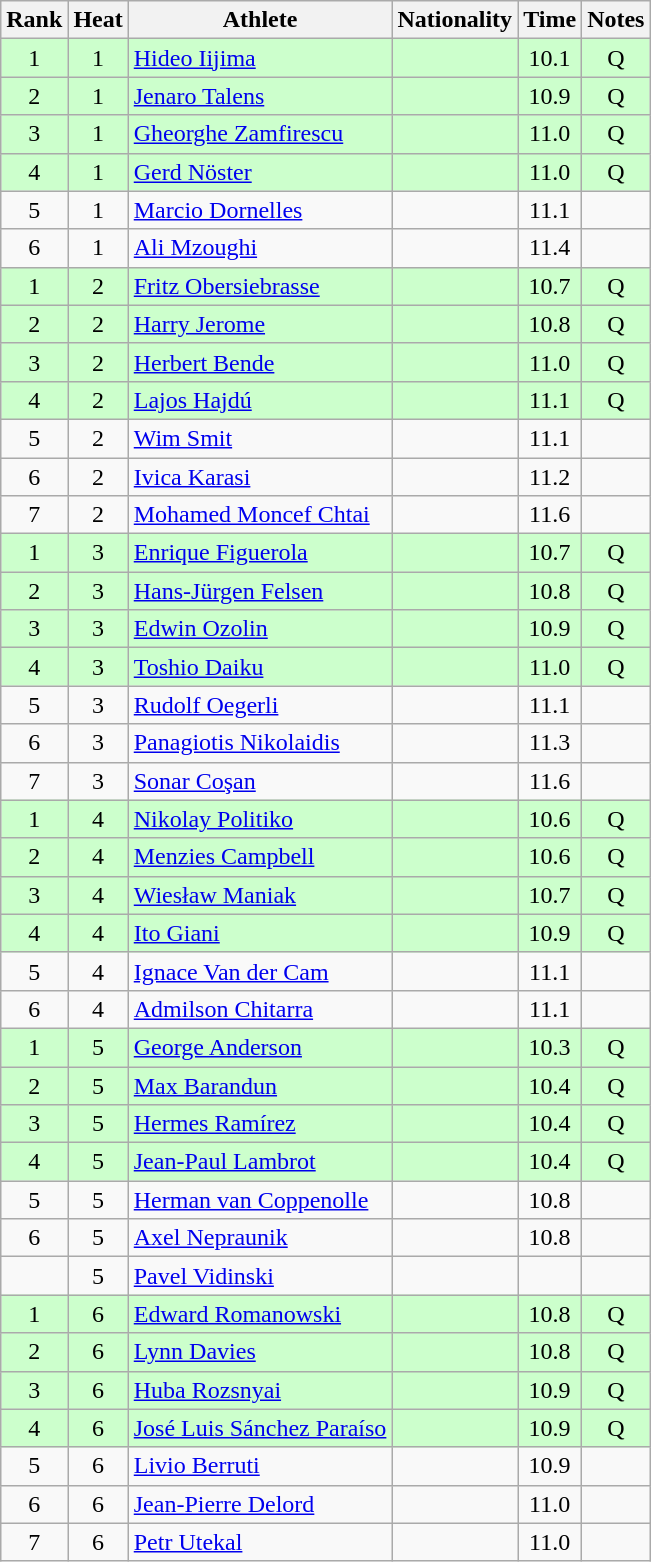<table class="wikitable sortable" style="text-align:center">
<tr>
<th>Rank</th>
<th>Heat</th>
<th>Athlete</th>
<th>Nationality</th>
<th>Time</th>
<th>Notes</th>
</tr>
<tr bgcolor=ccffcc>
<td>1</td>
<td>1</td>
<td align=left><a href='#'>Hideo Iijima</a></td>
<td align=left></td>
<td>10.1</td>
<td>Q</td>
</tr>
<tr bgcolor=ccffcc>
<td>2</td>
<td>1</td>
<td align=left><a href='#'>Jenaro Talens</a></td>
<td align=left></td>
<td>10.9</td>
<td>Q</td>
</tr>
<tr bgcolor=ccffcc>
<td>3</td>
<td>1</td>
<td align=left><a href='#'>Gheorghe Zamfirescu</a></td>
<td align=left></td>
<td>11.0</td>
<td>Q</td>
</tr>
<tr bgcolor=ccffcc>
<td>4</td>
<td>1</td>
<td align=left><a href='#'>Gerd Nöster</a></td>
<td align=left></td>
<td>11.0</td>
<td>Q</td>
</tr>
<tr>
<td>5</td>
<td>1</td>
<td align=left><a href='#'>Marcio Dornelles</a></td>
<td align=left></td>
<td>11.1</td>
<td></td>
</tr>
<tr>
<td>6</td>
<td>1</td>
<td align=left><a href='#'>Ali Mzoughi</a></td>
<td align=left></td>
<td>11.4</td>
<td></td>
</tr>
<tr bgcolor=ccffcc>
<td>1</td>
<td>2</td>
<td align=left><a href='#'>Fritz Obersiebrasse</a></td>
<td align=left></td>
<td>10.7</td>
<td>Q</td>
</tr>
<tr bgcolor=ccffcc>
<td>2</td>
<td>2</td>
<td align=left><a href='#'>Harry Jerome</a></td>
<td align=left></td>
<td>10.8</td>
<td>Q</td>
</tr>
<tr bgcolor=ccffcc>
<td>3</td>
<td>2</td>
<td align=left><a href='#'>Herbert Bende</a></td>
<td align=left></td>
<td>11.0</td>
<td>Q</td>
</tr>
<tr bgcolor=ccffcc>
<td>4</td>
<td>2</td>
<td align=left><a href='#'>Lajos Hajdú</a></td>
<td align=left></td>
<td>11.1</td>
<td>Q</td>
</tr>
<tr>
<td>5</td>
<td>2</td>
<td align=left><a href='#'>Wim Smit</a></td>
<td align=left></td>
<td>11.1</td>
<td></td>
</tr>
<tr>
<td>6</td>
<td>2</td>
<td align=left><a href='#'>Ivica Karasi</a></td>
<td align=left></td>
<td>11.2</td>
<td></td>
</tr>
<tr>
<td>7</td>
<td>2</td>
<td align=left><a href='#'>Mohamed Moncef Chtai</a></td>
<td align=left></td>
<td>11.6</td>
<td></td>
</tr>
<tr bgcolor=ccffcc>
<td>1</td>
<td>3</td>
<td align=left><a href='#'>Enrique Figuerola</a></td>
<td align=left></td>
<td>10.7</td>
<td>Q</td>
</tr>
<tr bgcolor=ccffcc>
<td>2</td>
<td>3</td>
<td align=left><a href='#'>Hans-Jürgen Felsen</a></td>
<td align=left></td>
<td>10.8</td>
<td>Q</td>
</tr>
<tr bgcolor=ccffcc>
<td>3</td>
<td>3</td>
<td align=left><a href='#'>Edwin Ozolin</a></td>
<td align=left></td>
<td>10.9</td>
<td>Q</td>
</tr>
<tr bgcolor=ccffcc>
<td>4</td>
<td>3</td>
<td align=left><a href='#'>Toshio Daiku</a></td>
<td align=left></td>
<td>11.0</td>
<td>Q</td>
</tr>
<tr>
<td>5</td>
<td>3</td>
<td align=left><a href='#'>Rudolf Oegerli</a></td>
<td align=left></td>
<td>11.1</td>
<td></td>
</tr>
<tr>
<td>6</td>
<td>3</td>
<td align=left><a href='#'>Panagiotis Nikolaidis</a></td>
<td align=left></td>
<td>11.3</td>
<td></td>
</tr>
<tr>
<td>7</td>
<td>3</td>
<td align=left><a href='#'>Sonar Coşan</a></td>
<td align=left></td>
<td>11.6</td>
<td></td>
</tr>
<tr bgcolor=ccffcc>
<td>1</td>
<td>4</td>
<td align=left><a href='#'>Nikolay Politiko</a></td>
<td align=left></td>
<td>10.6</td>
<td>Q</td>
</tr>
<tr bgcolor=ccffcc>
<td>2</td>
<td>4</td>
<td align=left><a href='#'>Menzies Campbell</a></td>
<td align=left></td>
<td>10.6</td>
<td>Q</td>
</tr>
<tr bgcolor=ccffcc>
<td>3</td>
<td>4</td>
<td align=left><a href='#'>Wiesław Maniak</a></td>
<td align=left></td>
<td>10.7</td>
<td>Q</td>
</tr>
<tr bgcolor=ccffcc>
<td>4</td>
<td>4</td>
<td align=left><a href='#'>Ito Giani</a></td>
<td align=left></td>
<td>10.9</td>
<td>Q</td>
</tr>
<tr>
<td>5</td>
<td>4</td>
<td align=left><a href='#'>Ignace Van der Cam</a></td>
<td align=left></td>
<td>11.1</td>
<td></td>
</tr>
<tr>
<td>6</td>
<td>4</td>
<td align=left><a href='#'>Admilson Chitarra</a></td>
<td align=left></td>
<td>11.1</td>
<td></td>
</tr>
<tr bgcolor=ccffcc>
<td>1</td>
<td>5</td>
<td align=left><a href='#'>George Anderson</a></td>
<td align=left></td>
<td>10.3</td>
<td>Q</td>
</tr>
<tr bgcolor=ccffcc>
<td>2</td>
<td>5</td>
<td align=left><a href='#'>Max Barandun</a></td>
<td align=left></td>
<td>10.4</td>
<td>Q</td>
</tr>
<tr bgcolor=ccffcc>
<td>3</td>
<td>5</td>
<td align=left><a href='#'>Hermes Ramírez</a></td>
<td align=left></td>
<td>10.4</td>
<td>Q</td>
</tr>
<tr bgcolor=ccffcc>
<td>4</td>
<td>5</td>
<td align=left><a href='#'>Jean-Paul Lambrot</a></td>
<td align=left></td>
<td>10.4</td>
<td>Q</td>
</tr>
<tr>
<td>5</td>
<td>5</td>
<td align=left><a href='#'>Herman van Coppenolle</a></td>
<td align=left></td>
<td>10.8</td>
<td></td>
</tr>
<tr>
<td>6</td>
<td>5</td>
<td align=left><a href='#'>Axel Nepraunik</a></td>
<td align=left></td>
<td>10.8</td>
<td></td>
</tr>
<tr>
<td></td>
<td>5</td>
<td align=left><a href='#'>Pavel Vidinski</a></td>
<td align=left></td>
<td></td>
<td></td>
</tr>
<tr bgcolor=ccffcc>
<td>1</td>
<td>6</td>
<td align=left><a href='#'>Edward Romanowski</a></td>
<td align=left></td>
<td>10.8</td>
<td>Q</td>
</tr>
<tr bgcolor=ccffcc>
<td>2</td>
<td>6</td>
<td align=left><a href='#'>Lynn Davies</a></td>
<td align=left></td>
<td>10.8</td>
<td>Q</td>
</tr>
<tr bgcolor=ccffcc>
<td>3</td>
<td>6</td>
<td align=left><a href='#'>Huba Rozsnyai</a></td>
<td align=left></td>
<td>10.9</td>
<td>Q</td>
</tr>
<tr bgcolor=ccffcc>
<td>4</td>
<td>6</td>
<td align=left><a href='#'>José Luis Sánchez Paraíso</a></td>
<td align=left></td>
<td>10.9</td>
<td>Q</td>
</tr>
<tr>
<td>5</td>
<td>6</td>
<td align=left><a href='#'>Livio Berruti</a></td>
<td align=left></td>
<td>10.9</td>
<td></td>
</tr>
<tr>
<td>6</td>
<td>6</td>
<td align=left><a href='#'>Jean-Pierre Delord</a></td>
<td align=left></td>
<td>11.0</td>
<td></td>
</tr>
<tr>
<td>7</td>
<td>6</td>
<td align=left><a href='#'>Petr Utekal</a></td>
<td align=left></td>
<td>11.0</td>
<td></td>
</tr>
</table>
